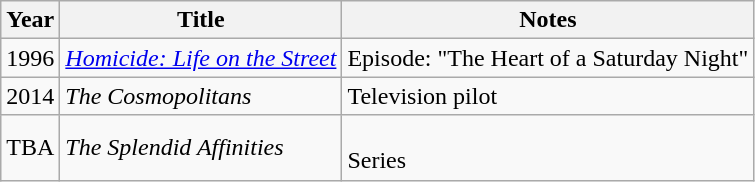<table class="wikitable">
<tr>
<th>Year</th>
<th>Title</th>
<th>Notes</th>
</tr>
<tr>
<td>1996</td>
<td><em><a href='#'>Homicide: Life on the Street</a></em></td>
<td>Episode: "The Heart of a Saturday Night"</td>
</tr>
<tr>
<td>2014</td>
<td><em>The Cosmopolitans</em></td>
<td>Television pilot</td>
</tr>
<tr>
<td>TBA</td>
<td><em>The Splendid Affinities</em></td>
<td><br>Series</td>
</tr>
</table>
